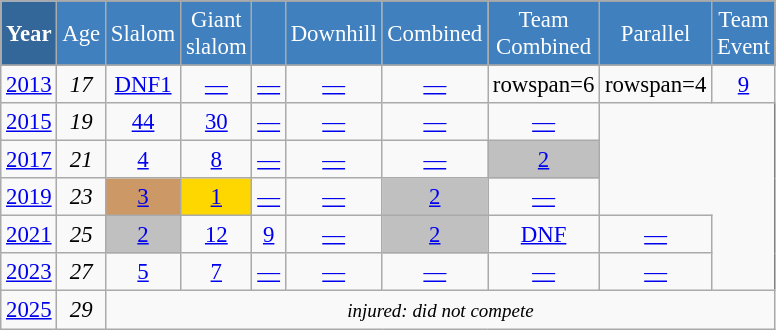<table class="wikitable" style="font-size:95%; text-align:center; border:grey solid 1px; border-collapse:collapse;" width="40%">
<tr style="background-color:#369; color:white;">
<td rowspan="2" colspan="1" width="4%"><strong>Year</strong></td>
</tr>
<tr style="background-color:#4180be; color:white;">
<td width="3%">Age</td>
<td width="5%">Slalom</td>
<td width="5%">Giant<br>slalom</td>
<td width="5%"></td>
<td width="5%">Downhill</td>
<td width="5%">Combined</td>
<td width="5%">Team<br>Combined</td>
<td width="5%">Parallel</td>
<td width="5%">Team Event</td>
</tr>
<tr style="background-color:#8CB2D8; color:white;">
</tr>
<tr>
<td><a href='#'>2013</a></td>
<td><em>17</em></td>
<td><a href='#'>DNF1</a></td>
<td><a href='#'>—</a></td>
<td><a href='#'>—</a></td>
<td><a href='#'>—</a></td>
<td><a href='#'>—</a></td>
<td>rowspan=6</td>
<td>rowspan=4 </td>
<td><a href='#'>9</a></td>
</tr>
<tr>
<td><a href='#'>2015</a></td>
<td><em>19</em></td>
<td><a href='#'>44</a></td>
<td><a href='#'>30</a></td>
<td><a href='#'>—</a></td>
<td><a href='#'>—</a></td>
<td><a href='#'>—</a></td>
<td><a href='#'>—</a></td>
</tr>
<tr>
<td><a href='#'>2017</a></td>
<td><em>21</em></td>
<td><a href='#'>4</a></td>
<td><a href='#'>8</a></td>
<td><a href='#'>—</a></td>
<td><a href='#'>—</a></td>
<td><a href='#'>—</a></td>
<td style="background:silver;"><a href='#'>2</a></td>
</tr>
<tr>
<td><a href='#'>2019</a></td>
<td><em>23</em></td>
<td style="background:#c96 "><a href='#'>3</a></td>
<td style="background:gold;"><a href='#'>1</a></td>
<td><a href='#'>—</a></td>
<td><a href='#'>—</a></td>
<td style="background:silver;"><a href='#'>2</a></td>
<td><a href='#'>—</a></td>
</tr>
<tr>
<td><a href='#'>2021</a></td>
<td><em>25</em></td>
<td style="background:silver;"><a href='#'>2</a></td>
<td><a href='#'>12</a></td>
<td><a href='#'>9</a></td>
<td><a href='#'>—</a></td>
<td style="background:silver;"><a href='#'>2</a></td>
<td><a href='#'>DNF</a></td>
<td><a href='#'>—</a></td>
</tr>
<tr>
<td><a href='#'>2023</a></td>
<td><em>27</em></td>
<td><a href='#'>5</a></td>
<td><a href='#'>7</a></td>
<td><a href='#'>—</a></td>
<td><a href='#'>—</a></td>
<td><a href='#'>—</a></td>
<td><a href='#'>—</a></td>
<td><a href='#'>—</a></td>
</tr>
<tr>
<td><a href='#'>2025</a></td>
<td><em>29</em></td>
<td colspan=8><em><small>injured: did not compete</small></em></td>
</tr>
</table>
